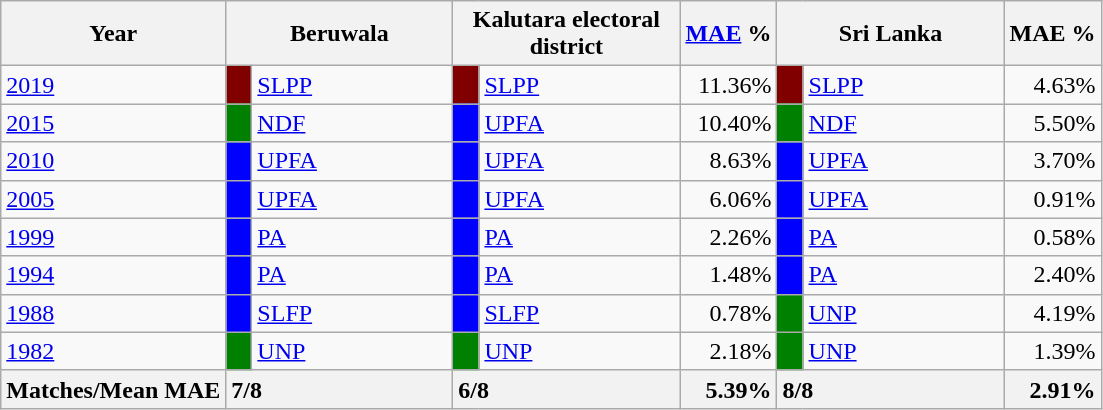<table class="wikitable">
<tr>
<th>Year</th>
<th colspan="2" width="144px">Beruwala</th>
<th colspan="2" width="144px">Kalutara electoral district</th>
<th><a href='#'>MAE</a> %</th>
<th colspan="2" width="144px">Sri Lanka</th>
<th>MAE %</th>
</tr>
<tr>
<td><a href='#'>2019</a></td>
<td style="background-color:maroon;" width="10px"></td>
<td style="text-align:left;"><a href='#'>SLPP</a></td>
<td style="background-color:maroon;" width="10px"></td>
<td style="text-align:left;"><a href='#'>SLPP</a></td>
<td style="text-align:right;">11.36%</td>
<td style="background-color:maroon;" width="10px"></td>
<td style="text-align:left;"><a href='#'>SLPP</a></td>
<td style="text-align:right;">4.63%</td>
</tr>
<tr>
<td><a href='#'>2015</a></td>
<td style="background-color:green;" width="10px"></td>
<td style="text-align:left;"><a href='#'>NDF</a></td>
<td style="background-color:blue;" width="10px"></td>
<td style="text-align:left;"><a href='#'>UPFA</a></td>
<td style="text-align:right;">10.40%</td>
<td style="background-color:green;" width="10px"></td>
<td style="text-align:left;"><a href='#'>NDF</a></td>
<td style="text-align:right;">5.50%</td>
</tr>
<tr>
<td><a href='#'>2010</a></td>
<td style="background-color:blue;" width="10px"></td>
<td style="text-align:left;"><a href='#'>UPFA</a></td>
<td style="background-color:blue;" width="10px"></td>
<td style="text-align:left;"><a href='#'>UPFA</a></td>
<td style="text-align:right;">8.63%</td>
<td style="background-color:blue;" width="10px"></td>
<td style="text-align:left;"><a href='#'>UPFA</a></td>
<td style="text-align:right;">3.70%</td>
</tr>
<tr>
<td><a href='#'>2005</a></td>
<td style="background-color:blue;" width="10px"></td>
<td style="text-align:left;"><a href='#'>UPFA</a></td>
<td style="background-color:blue;" width="10px"></td>
<td style="text-align:left;"><a href='#'>UPFA</a></td>
<td style="text-align:right;">6.06%</td>
<td style="background-color:blue;" width="10px"></td>
<td style="text-align:left;"><a href='#'>UPFA</a></td>
<td style="text-align:right;">0.91%</td>
</tr>
<tr>
<td><a href='#'>1999</a></td>
<td style="background-color:blue;" width="10px"></td>
<td style="text-align:left;"><a href='#'>PA</a></td>
<td style="background-color:blue;" width="10px"></td>
<td style="text-align:left;"><a href='#'>PA</a></td>
<td style="text-align:right;">2.26%</td>
<td style="background-color:blue;" width="10px"></td>
<td style="text-align:left;"><a href='#'>PA</a></td>
<td style="text-align:right;">0.58%</td>
</tr>
<tr>
<td><a href='#'>1994</a></td>
<td style="background-color:blue;" width="10px"></td>
<td style="text-align:left;"><a href='#'>PA</a></td>
<td style="background-color:blue;" width="10px"></td>
<td style="text-align:left;"><a href='#'>PA</a></td>
<td style="text-align:right;">1.48%</td>
<td style="background-color:blue;" width="10px"></td>
<td style="text-align:left;"><a href='#'>PA</a></td>
<td style="text-align:right;">2.40%</td>
</tr>
<tr>
<td><a href='#'>1988</a></td>
<td style="background-color:blue;" width="10px"></td>
<td style="text-align:left;"><a href='#'>SLFP</a></td>
<td style="background-color:blue;" width="10px"></td>
<td style="text-align:left;"><a href='#'>SLFP</a></td>
<td style="text-align:right;">0.78%</td>
<td style="background-color:green;" width="10px"></td>
<td style="text-align:left;"><a href='#'>UNP</a></td>
<td style="text-align:right;">4.19%</td>
</tr>
<tr>
<td><a href='#'>1982</a></td>
<td style="background-color:green;" width="10px"></td>
<td style="text-align:left;"><a href='#'>UNP</a></td>
<td style="background-color:green;" width="10px"></td>
<td style="text-align:left;"><a href='#'>UNP</a></td>
<td style="text-align:right;">2.18%</td>
<td style="background-color:green;" width="10px"></td>
<td style="text-align:left;"><a href='#'>UNP</a></td>
<td style="text-align:right;">1.39%</td>
</tr>
<tr>
<th>Matches/Mean MAE</th>
<th style="text-align:left;"colspan="2" width="144px">7/8</th>
<th style="text-align:left;"colspan="2" width="144px">6/8</th>
<th style="text-align:right;">5.39%</th>
<th style="text-align:left;"colspan="2" width="144px">8/8</th>
<th style="text-align:right;">2.91%</th>
</tr>
</table>
